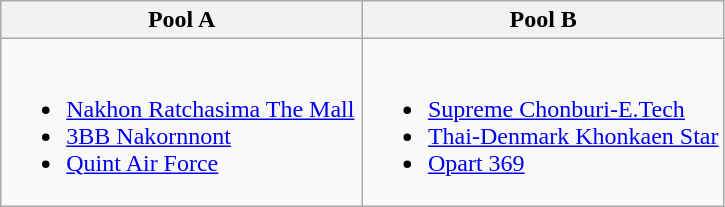<table class="wikitable">
<tr>
<th width=50%>Pool A</th>
<th width=50%>Pool B</th>
</tr>
<tr>
<td><br><ul><li><a href='#'>Nakhon Ratchasima The Mall</a></li><li><a href='#'>3BB Nakornnont</a></li><li><a href='#'>Quint Air Force</a></li></ul></td>
<td><br><ul><li><a href='#'>Supreme Chonburi-E.Tech</a></li><li><a href='#'>Thai-Denmark Khonkaen Star</a></li><li><a href='#'>Opart 369</a></li></ul></td>
</tr>
</table>
